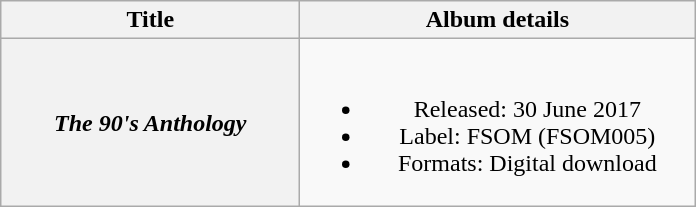<table class="wikitable plainrowheaders" style="text-align:center;" border="1">
<tr>
<th scope="col" rowspan="1" style="width:12em;">Title</th>
<th scope="col" rowspan="1" style="width:16em;">Album details</th>
</tr>
<tr>
<th scope="row"><em>The 90's Anthology</em></th>
<td><br><ul><li>Released: 30 June 2017</li><li>Label: FSOM (FSOM005)</li><li>Formats: Digital download</li></ul></td>
</tr>
</table>
